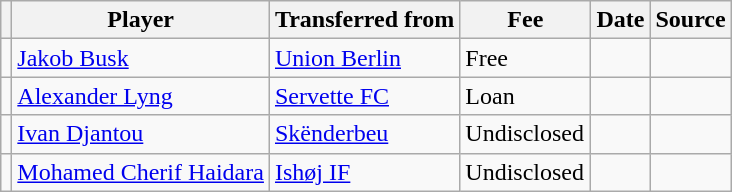<table class="wikitable plainrowheaders sortable">
<tr>
<th></th>
<th scope="col">Player</th>
<th>Transferred from</th>
<th style="width: 80px;">Fee</th>
<th scope="col">Date</th>
<th scope="col">Source</th>
</tr>
<tr>
<td align="center"></td>
<td> <a href='#'>Jakob Busk</a></td>
<td> <a href='#'>Union Berlin</a></td>
<td>Free</td>
<td></td>
<td></td>
</tr>
<tr>
<td align="center"></td>
<td> <a href='#'>Alexander Lyng</a></td>
<td> <a href='#'>Servette FC</a></td>
<td>Loan</td>
<td></td>
<td></td>
</tr>
<tr>
<td align="center"></td>
<td> <a href='#'>Ivan Djantou</a></td>
<td> <a href='#'>Skënderbeu</a></td>
<td>Undisclosed</td>
<td></td>
<td></td>
</tr>
<tr>
<td align="center"></td>
<td> <a href='#'>Mohamed Cherif Haidara</a></td>
<td> <a href='#'>Ishøj IF</a></td>
<td>Undisclosed</td>
<td></td>
<td></td>
</tr>
</table>
